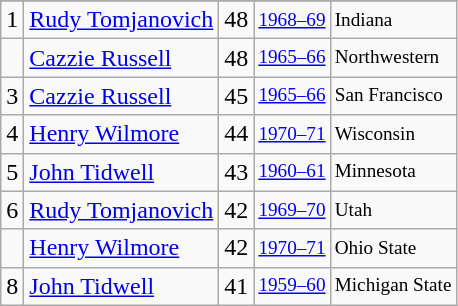<table class="wikitable">
<tr>
</tr>
<tr>
<td>1</td>
<td><a href='#'>Rudy Tomjanovich</a></td>
<td>48</td>
<td style="font-size:80%;"><a href='#'>1968–69</a></td>
<td style="font-size:80%;">Indiana</td>
</tr>
<tr>
<td></td>
<td><a href='#'>Cazzie Russell</a></td>
<td>48</td>
<td style="font-size:80%;"><a href='#'>1965–66</a></td>
<td style="font-size:80%;">Northwestern</td>
</tr>
<tr>
<td>3</td>
<td><a href='#'>Cazzie Russell</a></td>
<td>45</td>
<td style="font-size:80%;"><a href='#'>1965–66</a></td>
<td style="font-size:80%;">San Francisco</td>
</tr>
<tr>
<td>4</td>
<td><a href='#'>Henry Wilmore</a></td>
<td>44</td>
<td style="font-size:80%;"><a href='#'>1970–71</a></td>
<td style="font-size:80%;">Wisconsin</td>
</tr>
<tr>
<td>5</td>
<td><a href='#'>John Tidwell</a></td>
<td>43</td>
<td style="font-size:80%;"><a href='#'>1960–61</a></td>
<td style="font-size:80%;">Minnesota</td>
</tr>
<tr>
<td>6</td>
<td><a href='#'>Rudy Tomjanovich</a></td>
<td>42</td>
<td style="font-size:80%;"><a href='#'>1969–70</a></td>
<td style="font-size:80%;">Utah</td>
</tr>
<tr>
<td></td>
<td><a href='#'>Henry Wilmore</a></td>
<td>42</td>
<td style="font-size:80%;"><a href='#'>1970–71</a></td>
<td style="font-size:80%;">Ohio State</td>
</tr>
<tr>
<td>8</td>
<td><a href='#'>John Tidwell</a></td>
<td>41</td>
<td style="font-size:80%;"><a href='#'>1959–60</a></td>
<td style="font-size:80%;">Michigan State</td>
</tr>
</table>
